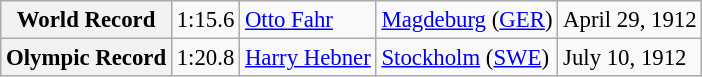<table class="wikitable" style="font-size:95%;">
<tr>
<th>World Record</th>
<td>1:15.6</td>
<td> <a href='#'>Otto Fahr</a></td>
<td><a href='#'>Magdeburg</a> (<a href='#'>GER</a>)</td>
<td>April 29, 1912</td>
</tr>
<tr>
<th>Olympic Record</th>
<td>1:20.8</td>
<td> <a href='#'>Harry Hebner</a></td>
<td><a href='#'>Stockholm</a> (<a href='#'>SWE</a>)</td>
<td>July 10, 1912</td>
</tr>
</table>
